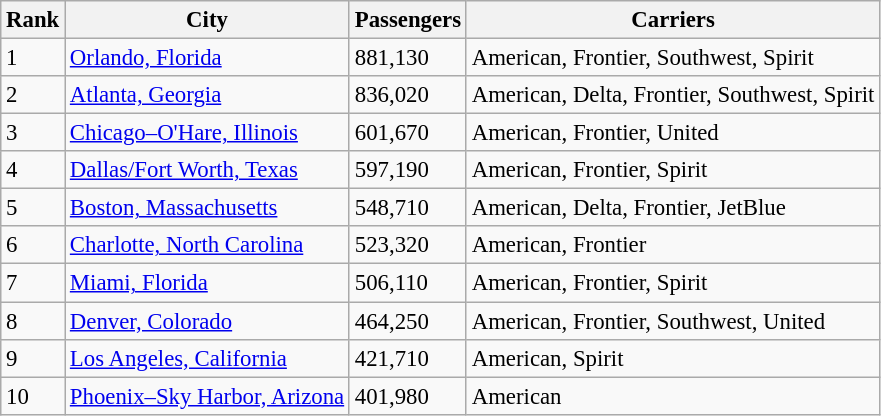<table class="wikitable sortable" style="font-size: 95%" width="align=">
<tr>
<th>Rank</th>
<th>City</th>
<th>Passengers</th>
<th>Carriers</th>
</tr>
<tr>
<td>1</td>
<td> <a href='#'>Orlando, Florida</a></td>
<td>881,130</td>
<td>American, Frontier, Southwest, Spirit</td>
</tr>
<tr>
<td>2</td>
<td> <a href='#'>Atlanta, Georgia</a></td>
<td>836,020</td>
<td>American, Delta, Frontier, Southwest, Spirit</td>
</tr>
<tr>
<td>3</td>
<td> <a href='#'>Chicago–O'Hare, Illinois</a></td>
<td>601,670</td>
<td>American, Frontier, United</td>
</tr>
<tr>
<td>4</td>
<td> <a href='#'>Dallas/Fort Worth, Texas</a></td>
<td>597,190</td>
<td>American, Frontier, Spirit</td>
</tr>
<tr>
<td>5</td>
<td> <a href='#'>Boston, Massachusetts</a></td>
<td>548,710</td>
<td>American, Delta, Frontier, JetBlue</td>
</tr>
<tr>
<td>6</td>
<td> <a href='#'>Charlotte, North Carolina</a></td>
<td>523,320</td>
<td>American, Frontier</td>
</tr>
<tr>
<td>7</td>
<td> <a href='#'>Miami, Florida</a></td>
<td>506,110</td>
<td>American, Frontier, Spirit</td>
</tr>
<tr>
<td>8</td>
<td> <a href='#'>Denver, Colorado</a></td>
<td>464,250</td>
<td>American, Frontier, Southwest, United</td>
</tr>
<tr>
<td>9</td>
<td> <a href='#'>Los Angeles, California</a></td>
<td>421,710</td>
<td>American, Spirit</td>
</tr>
<tr>
<td>10</td>
<td> <a href='#'>Phoenix–Sky Harbor, Arizona</a></td>
<td>401,980</td>
<td>American</td>
</tr>
</table>
